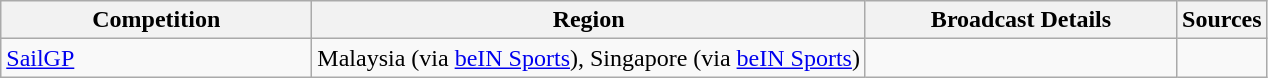<table class="wikitable">
<tr>
<th width="200">Competition</th>
<th>Region</th>
<th width="200">Broadcast Details</th>
<th>Sources</th>
</tr>
<tr>
<td><a href='#'>SailGP</a></td>
<td>Malaysia (via <a href='#'>beIN Sports</a>), Singapore (via <a href='#'>beIN Sports</a>)</td>
<td></td>
<td></td>
</tr>
</table>
